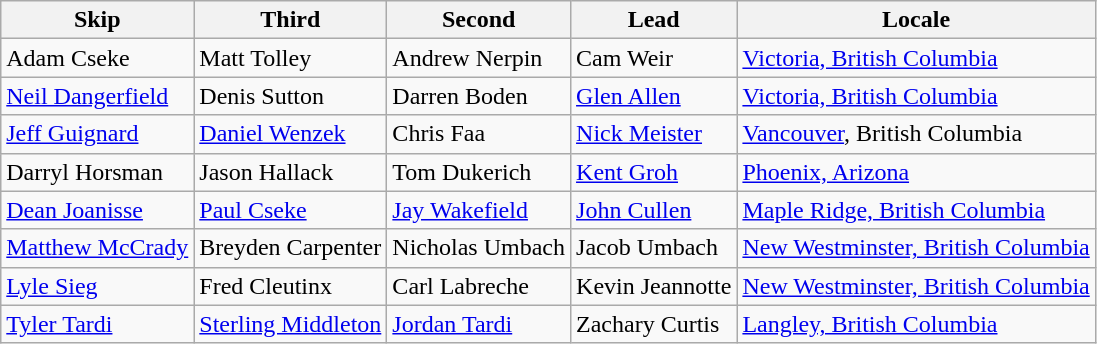<table class=wikitable>
<tr>
<th>Skip</th>
<th>Third</th>
<th>Second</th>
<th>Lead</th>
<th>Locale</th>
</tr>
<tr>
<td>Adam Cseke</td>
<td>Matt Tolley</td>
<td>Andrew Nerpin</td>
<td>Cam Weir</td>
<td> <a href='#'>Victoria, British Columbia</a></td>
</tr>
<tr>
<td><a href='#'>Neil Dangerfield</a></td>
<td>Denis Sutton</td>
<td>Darren Boden</td>
<td><a href='#'>Glen Allen</a></td>
<td> <a href='#'>Victoria, British Columbia</a></td>
</tr>
<tr>
<td><a href='#'>Jeff Guignard</a></td>
<td><a href='#'>Daniel Wenzek</a></td>
<td>Chris Faa</td>
<td><a href='#'>Nick Meister</a></td>
<td> <a href='#'>Vancouver</a>, British Columbia</td>
</tr>
<tr>
<td>Darryl Horsman</td>
<td>Jason Hallack</td>
<td>Tom Dukerich</td>
<td><a href='#'>Kent Groh</a></td>
<td> <a href='#'>Phoenix, Arizona</a></td>
</tr>
<tr>
<td><a href='#'>Dean Joanisse</a></td>
<td><a href='#'>Paul Cseke</a></td>
<td><a href='#'>Jay Wakefield</a></td>
<td><a href='#'>John Cullen</a></td>
<td> <a href='#'>Maple Ridge, British Columbia</a></td>
</tr>
<tr>
<td><a href='#'>Matthew McCrady</a></td>
<td>Breyden Carpenter</td>
<td>Nicholas Umbach</td>
<td>Jacob Umbach</td>
<td> <a href='#'>New Westminster, British Columbia</a></td>
</tr>
<tr>
<td><a href='#'>Lyle Sieg</a></td>
<td>Fred Cleutinx</td>
<td>Carl Labreche</td>
<td>Kevin Jeannotte</td>
<td> <a href='#'>New Westminster, British Columbia</a></td>
</tr>
<tr>
<td><a href='#'>Tyler Tardi</a></td>
<td><a href='#'>Sterling Middleton</a></td>
<td><a href='#'>Jordan Tardi</a></td>
<td>Zachary Curtis</td>
<td> <a href='#'>Langley, British Columbia</a></td>
</tr>
</table>
